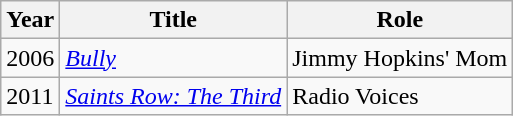<table class="wikitable">
<tr>
<th>Year</th>
<th>Title</th>
<th>Role</th>
</tr>
<tr>
<td>2006</td>
<td><em><a href='#'>Bully</a></em></td>
<td>Jimmy Hopkins' Mom</td>
</tr>
<tr>
<td>2011</td>
<td><em><a href='#'>Saints Row: The Third</a></em></td>
<td>Radio Voices</td>
</tr>
</table>
